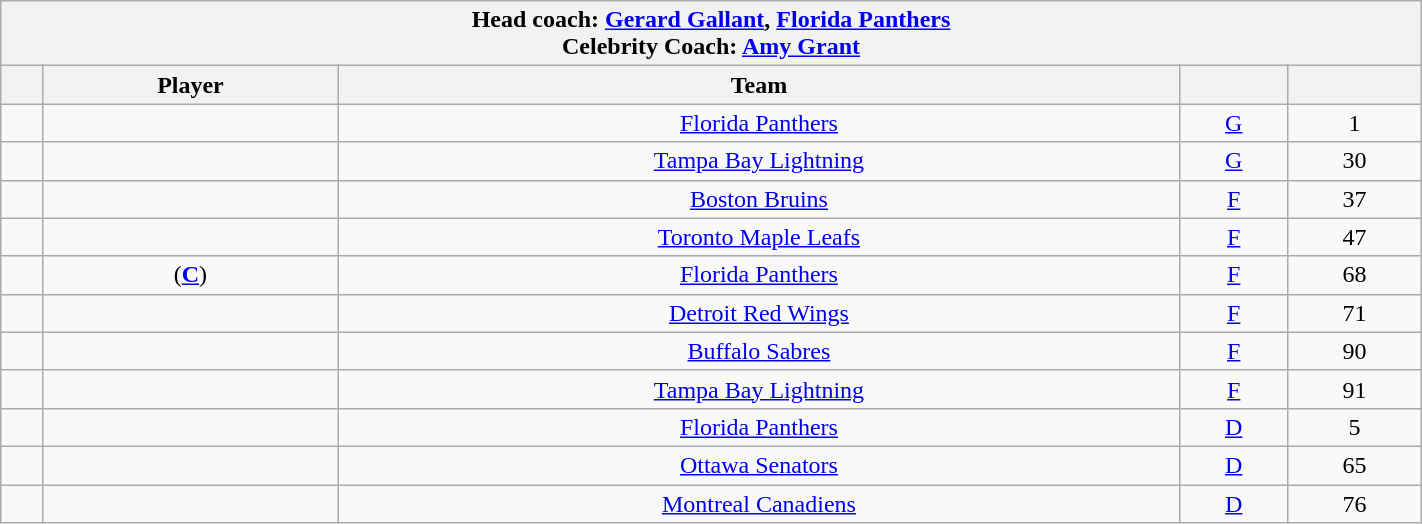<table class="wikitable sortable" style="text-align:center" width="75%">
<tr>
<th colspan=5>Head coach:  <a href='#'>Gerard Gallant</a>, <a href='#'>Florida Panthers</a> <br> Celebrity Coach:  <a href='#'>Amy Grant</a></th>
</tr>
<tr>
<th></th>
<th>Player</th>
<th>Team</th>
<th></th>
<th></th>
</tr>
<tr>
<td></td>
<td></td>
<td><a href='#'>Florida Panthers</a></td>
<td><a href='#'>G</a></td>
<td>1</td>
</tr>
<tr>
<td></td>
<td></td>
<td><a href='#'>Tampa Bay Lightning</a></td>
<td><a href='#'>G</a></td>
<td>30</td>
</tr>
<tr>
<td></td>
<td></td>
<td><a href='#'>Boston Bruins</a></td>
<td><a href='#'>F</a></td>
<td>37</td>
</tr>
<tr>
<td></td>
<td></td>
<td><a href='#'>Toronto Maple Leafs</a></td>
<td><a href='#'>F</a></td>
<td>47</td>
</tr>
<tr>
<td></td>
<td> (<strong><a href='#'>C</a></strong>)</td>
<td><a href='#'>Florida Panthers</a></td>
<td><a href='#'>F</a></td>
<td>68</td>
</tr>
<tr>
<td></td>
<td></td>
<td><a href='#'>Detroit Red Wings</a></td>
<td><a href='#'>F</a></td>
<td>71</td>
</tr>
<tr>
<td></td>
<td></td>
<td><a href='#'>Buffalo Sabres</a></td>
<td><a href='#'>F</a></td>
<td>90</td>
</tr>
<tr>
<td></td>
<td></td>
<td><a href='#'>Tampa Bay Lightning</a></td>
<td><a href='#'>F</a></td>
<td>91</td>
</tr>
<tr>
<td></td>
<td></td>
<td><a href='#'>Florida Panthers</a></td>
<td><a href='#'>D</a></td>
<td>5</td>
</tr>
<tr>
<td></td>
<td></td>
<td><a href='#'>Ottawa Senators</a></td>
<td><a href='#'>D</a></td>
<td>65</td>
</tr>
<tr>
<td></td>
<td></td>
<td><a href='#'>Montreal Canadiens</a></td>
<td><a href='#'>D</a></td>
<td>76</td>
</tr>
</table>
